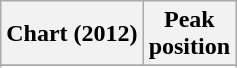<table class="wikitable sortable plainrowheaders">
<tr>
<th scope="col">Chart (2012)</th>
<th scope="col">Peak<br>position</th>
</tr>
<tr>
</tr>
<tr>
</tr>
<tr>
</tr>
</table>
